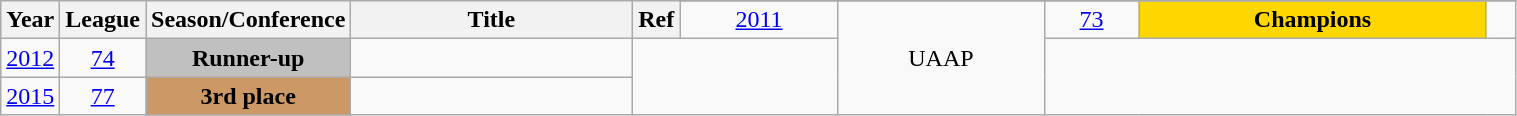<table class="wikitable sortable" style="text-align:center" width="80%">
<tr>
<th style="width:5px;" rowspan="2">Year</th>
<th style="width:25px;" rowspan="2">League</th>
<th style="width:100px;" rowspan="2">Season/Conference</th>
<th style="width:180px;" rowspan="2">Title</th>
<th style="width:25px;" rowspan="2">Ref</th>
</tr>
<tr align=center>
<td><a href='#'>2011</a></td>
<td rowspan=3>UAAP</td>
<td><a href='#'>73</a></td>
<td style="background:gold;"><strong>Champions</strong></td>
<td></td>
</tr>
<tr align=center>
<td><a href='#'>2012</a></td>
<td><a href='#'>74</a></td>
<td style="background:silver;"><strong>Runner-up</strong></td>
<td></td>
</tr>
<tr align=center>
<td><a href='#'>2015</a></td>
<td><a href='#'>77</a></td>
<td style="background: #c96;"><strong>3rd place</strong></td>
<td></td>
</tr>
</table>
